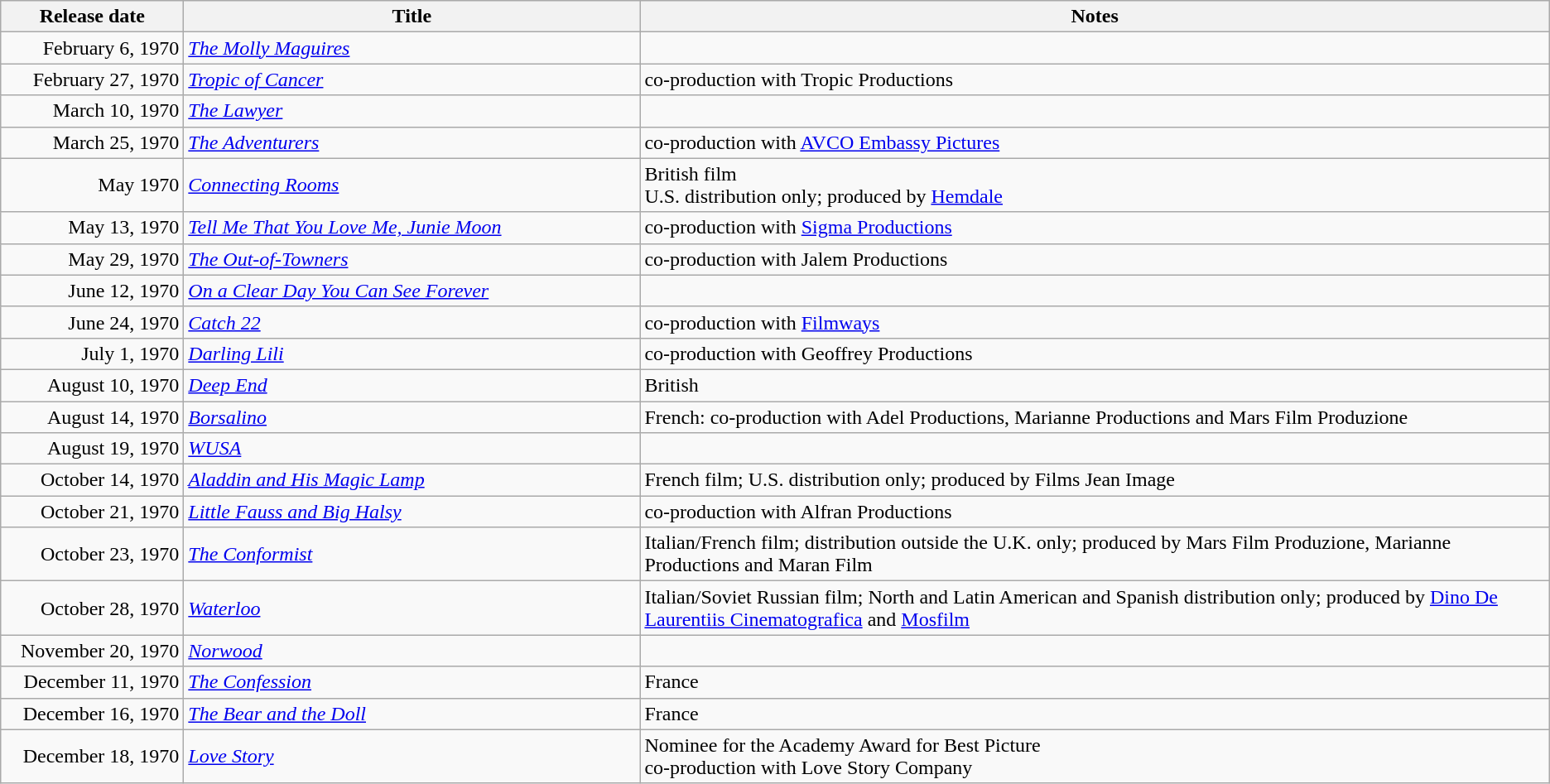<table class="wikitable sortable">
<tr>
<th style="width:8.75em;">Release date</th>
<th style="width:22.5em;">Title</th>
<th>Notes</th>
</tr>
<tr>
<td style="text-align:right;">February 6, 1970</td>
<td><em><a href='#'>The Molly Maguires</a></em></td>
<td></td>
</tr>
<tr>
<td style="text-align:right;">February 27, 1970</td>
<td><em><a href='#'>Tropic of Cancer</a></em></td>
<td>co-production with Tropic Productions</td>
</tr>
<tr>
<td style="text-align:right;">March 10, 1970</td>
<td><em><a href='#'>The Lawyer</a></em></td>
<td></td>
</tr>
<tr>
<td style="text-align:right;">March 25, 1970</td>
<td><em><a href='#'>The Adventurers</a></em></td>
<td>co-production with <a href='#'>AVCO Embassy Pictures</a></td>
</tr>
<tr>
<td style="text-align:right;">May 1970</td>
<td><em><a href='#'>Connecting Rooms</a></em></td>
<td>British film<br>U.S. distribution only; produced by <a href='#'>Hemdale</a></td>
</tr>
<tr>
<td style="text-align:right;">May 13, 1970</td>
<td><em><a href='#'>Tell Me That You Love Me, Junie Moon</a></em></td>
<td>co-production with <a href='#'>Sigma Productions</a></td>
</tr>
<tr>
<td style="text-align:right;">May 29, 1970</td>
<td><em><a href='#'>The Out-of-Towners</a></em></td>
<td>co-production with Jalem Productions</td>
</tr>
<tr>
<td style="text-align:right;">June 12, 1970</td>
<td><em><a href='#'>On a Clear Day You Can See Forever</a></em></td>
<td></td>
</tr>
<tr>
<td style="text-align:right;">June 24, 1970</td>
<td><em><a href='#'>Catch 22</a></em></td>
<td>co-production with <a href='#'>Filmways</a></td>
</tr>
<tr>
<td style="text-align:right;">July 1, 1970</td>
<td><em><a href='#'>Darling Lili</a></em></td>
<td>co-production with Geoffrey Productions</td>
</tr>
<tr>
<td style="text-align:right;">August 10, 1970</td>
<td><em><a href='#'>Deep End</a></em></td>
<td>British</td>
</tr>
<tr>
<td style="text-align:right;">August 14, 1970</td>
<td><em><a href='#'>Borsalino</a></em></td>
<td>French: co-production with Adel Productions, Marianne Productions and Mars Film Produzione</td>
</tr>
<tr>
<td style="text-align:right;">August 19, 1970</td>
<td><em><a href='#'>WUSA</a></em></td>
<td></td>
</tr>
<tr>
<td style="text-align:right;">October 14, 1970</td>
<td><em><a href='#'>Aladdin and His Magic Lamp</a></em></td>
<td>French film; U.S. distribution only; produced by Films Jean Image</td>
</tr>
<tr>
<td style="text-align:right;">October 21, 1970</td>
<td><em><a href='#'>Little Fauss and Big Halsy</a></em></td>
<td>co-production with Alfran Productions</td>
</tr>
<tr>
<td style="text-align:right;">October 23, 1970</td>
<td><em><a href='#'>The Conformist</a></em></td>
<td>Italian/French film; distribution outside the U.K. only; produced by Mars Film Produzione, Marianne Productions and Maran Film</td>
</tr>
<tr>
<td style="text-align:right;">October 28, 1970</td>
<td><em><a href='#'>Waterloo</a></em></td>
<td>Italian/Soviet Russian film; North and Latin American and Spanish distribution only; produced by <a href='#'>Dino De Laurentiis Cinematografica</a> and <a href='#'>Mosfilm</a></td>
</tr>
<tr>
<td style="text-align:right;">November 20, 1970</td>
<td><em><a href='#'>Norwood</a></em></td>
<td></td>
</tr>
<tr>
<td style="text-align:right;">December 11, 1970</td>
<td><em><a href='#'>The Confession</a></em></td>
<td>France</td>
</tr>
<tr>
<td style="text-align:right;">December 16, 1970</td>
<td><em><a href='#'>The Bear and the Doll</a></em></td>
<td>France</td>
</tr>
<tr>
<td style="text-align:right;">December 18, 1970</td>
<td><em><a href='#'>Love Story</a></em></td>
<td>Nominee for the Academy Award for Best Picture<br>co-production with Love Story Company</td>
</tr>
</table>
